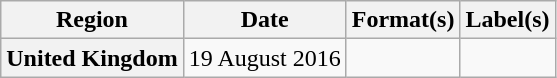<table class="wikitable plainrowheaders">
<tr>
<th scope="col">Region</th>
<th scope="col">Date</th>
<th scope="col">Format(s)</th>
<th scope="col">Label(s)</th>
</tr>
<tr>
<th scope="row">United Kingdom</th>
<td>19 August 2016</td>
<td></td>
<td></td>
</tr>
</table>
